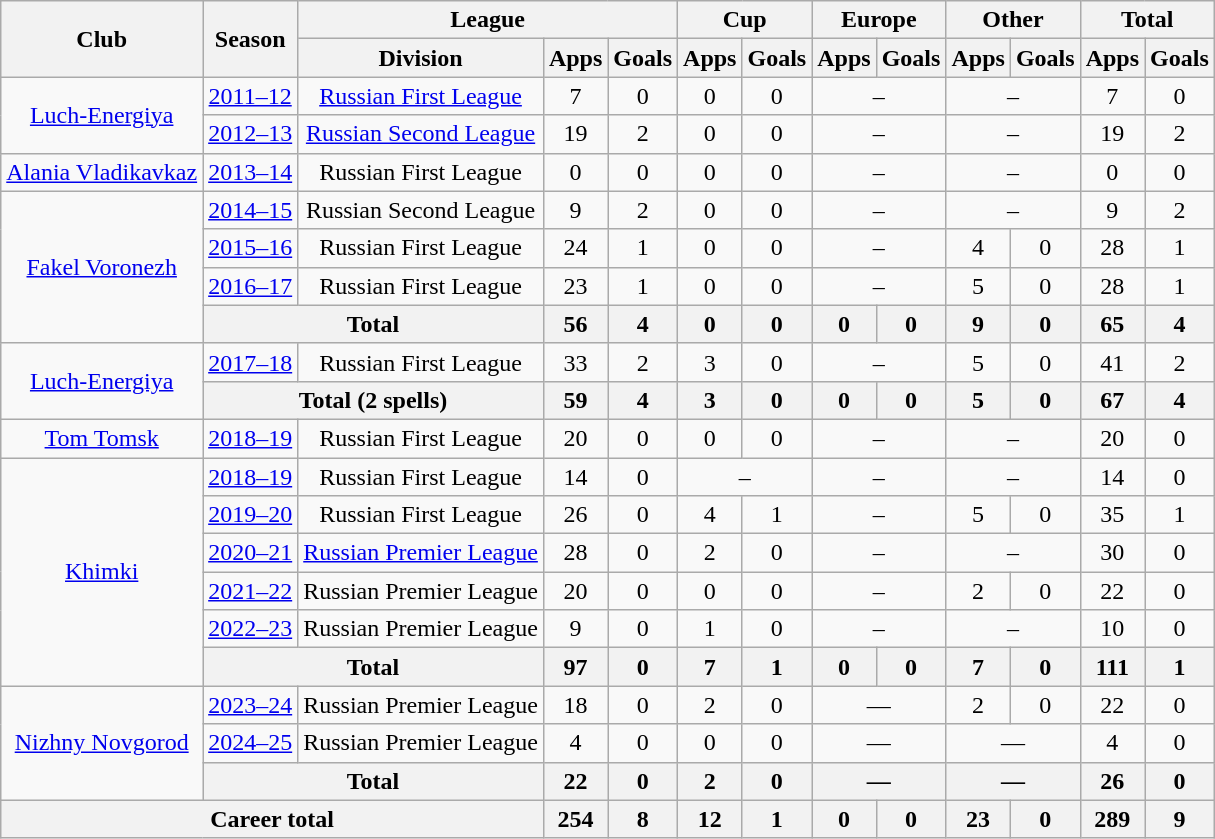<table class="wikitable" style="text-align: center;">
<tr>
<th rowspan="2">Club</th>
<th rowspan="2">Season</th>
<th colspan="3">League</th>
<th colspan="2">Cup</th>
<th colspan="2">Europe</th>
<th colspan="2">Other</th>
<th colspan="2">Total</th>
</tr>
<tr>
<th>Division</th>
<th>Apps</th>
<th>Goals</th>
<th>Apps</th>
<th>Goals</th>
<th>Apps</th>
<th>Goals</th>
<th>Apps</th>
<th>Goals</th>
<th>Apps</th>
<th>Goals</th>
</tr>
<tr>
<td rowspan="2"><a href='#'>Luch-Energiya</a></td>
<td><a href='#'>2011–12</a></td>
<td><a href='#'>Russian First League</a></td>
<td>7</td>
<td>0</td>
<td>0</td>
<td>0</td>
<td colspan=2>–</td>
<td colspan=2>–</td>
<td>7</td>
<td>0</td>
</tr>
<tr>
<td><a href='#'>2012–13</a></td>
<td><a href='#'>Russian Second League</a></td>
<td>19</td>
<td>2</td>
<td>0</td>
<td>0</td>
<td colspan=2>–</td>
<td colspan=2>–</td>
<td>19</td>
<td>2</td>
</tr>
<tr>
<td><a href='#'>Alania Vladikavkaz</a></td>
<td><a href='#'>2013–14</a></td>
<td>Russian First League</td>
<td>0</td>
<td>0</td>
<td>0</td>
<td>0</td>
<td colspan=2>–</td>
<td colspan=2>–</td>
<td>0</td>
<td>0</td>
</tr>
<tr>
<td rowspan="4"><a href='#'>Fakel Voronezh</a></td>
<td><a href='#'>2014–15</a></td>
<td>Russian Second League</td>
<td>9</td>
<td>2</td>
<td>0</td>
<td>0</td>
<td colspan=2>–</td>
<td colspan=2>–</td>
<td>9</td>
<td>2</td>
</tr>
<tr>
<td><a href='#'>2015–16</a></td>
<td>Russian First League</td>
<td>24</td>
<td>1</td>
<td>0</td>
<td>0</td>
<td colspan=2>–</td>
<td>4</td>
<td>0</td>
<td>28</td>
<td>1</td>
</tr>
<tr>
<td><a href='#'>2016–17</a></td>
<td>Russian First League</td>
<td>23</td>
<td>1</td>
<td>0</td>
<td>0</td>
<td colspan=2>–</td>
<td>5</td>
<td>0</td>
<td>28</td>
<td>1</td>
</tr>
<tr>
<th colspan=2>Total</th>
<th>56</th>
<th>4</th>
<th>0</th>
<th>0</th>
<th>0</th>
<th>0</th>
<th>9</th>
<th>0</th>
<th>65</th>
<th>4</th>
</tr>
<tr>
<td rowspan="2"><a href='#'>Luch-Energiya</a></td>
<td><a href='#'>2017–18</a></td>
<td>Russian First League</td>
<td>33</td>
<td>2</td>
<td>3</td>
<td>0</td>
<td colspan=2>–</td>
<td>5</td>
<td>0</td>
<td>41</td>
<td>2</td>
</tr>
<tr>
<th colspan=2>Total (2 spells)</th>
<th>59</th>
<th>4</th>
<th>3</th>
<th>0</th>
<th>0</th>
<th>0</th>
<th>5</th>
<th>0</th>
<th>67</th>
<th>4</th>
</tr>
<tr>
<td><a href='#'>Tom Tomsk</a></td>
<td><a href='#'>2018–19</a></td>
<td>Russian First League</td>
<td>20</td>
<td>0</td>
<td>0</td>
<td>0</td>
<td colspan=2>–</td>
<td colspan=2>–</td>
<td>20</td>
<td>0</td>
</tr>
<tr>
<td rowspan="6"><a href='#'>Khimki</a></td>
<td><a href='#'>2018–19</a></td>
<td>Russian First League</td>
<td>14</td>
<td>0</td>
<td colspan=2>–</td>
<td colspan=2>–</td>
<td colspan=2>–</td>
<td>14</td>
<td>0</td>
</tr>
<tr>
<td><a href='#'>2019–20</a></td>
<td>Russian First League</td>
<td>26</td>
<td>0</td>
<td>4</td>
<td>1</td>
<td colspan=2>–</td>
<td>5</td>
<td>0</td>
<td>35</td>
<td>1</td>
</tr>
<tr>
<td><a href='#'>2020–21</a></td>
<td><a href='#'>Russian Premier League</a></td>
<td>28</td>
<td>0</td>
<td>2</td>
<td>0</td>
<td colspan=2>–</td>
<td colspan=2>–</td>
<td>30</td>
<td>0</td>
</tr>
<tr>
<td><a href='#'>2021–22</a></td>
<td>Russian Premier League</td>
<td>20</td>
<td>0</td>
<td>0</td>
<td>0</td>
<td colspan=2>–</td>
<td>2</td>
<td>0</td>
<td>22</td>
<td>0</td>
</tr>
<tr>
<td><a href='#'>2022–23</a></td>
<td>Russian Premier League</td>
<td>9</td>
<td>0</td>
<td>1</td>
<td>0</td>
<td colspan=2>–</td>
<td colspan=2>–</td>
<td>10</td>
<td>0</td>
</tr>
<tr>
<th colspan=2>Total</th>
<th>97</th>
<th>0</th>
<th>7</th>
<th>1</th>
<th>0</th>
<th>0</th>
<th>7</th>
<th>0</th>
<th>111</th>
<th>1</th>
</tr>
<tr>
<td rowspan="3"><a href='#'>Nizhny Novgorod</a></td>
<td><a href='#'>2023–24</a></td>
<td>Russian Premier League</td>
<td>18</td>
<td>0</td>
<td>2</td>
<td>0</td>
<td colspan="2">—</td>
<td>2</td>
<td>0</td>
<td>22</td>
<td>0</td>
</tr>
<tr>
<td><a href='#'>2024–25</a></td>
<td>Russian Premier League</td>
<td>4</td>
<td>0</td>
<td>0</td>
<td>0</td>
<td colspan="2">—</td>
<td colspan="2">—</td>
<td>4</td>
<td>0</td>
</tr>
<tr>
<th colspan="2">Total</th>
<th>22</th>
<th>0</th>
<th>2</th>
<th>0</th>
<th colspan="2">—</th>
<th colspan="2">—</th>
<th>26</th>
<th>0</th>
</tr>
<tr>
<th colspan="3">Career total</th>
<th>254</th>
<th>8</th>
<th>12</th>
<th>1</th>
<th>0</th>
<th>0</th>
<th>23</th>
<th>0</th>
<th>289</th>
<th>9</th>
</tr>
</table>
